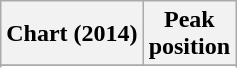<table class="wikitable sortable plainrowheaders">
<tr>
<th>Chart (2014)</th>
<th>Peak<br>position</th>
</tr>
<tr>
</tr>
<tr>
</tr>
<tr>
</tr>
<tr>
</tr>
</table>
